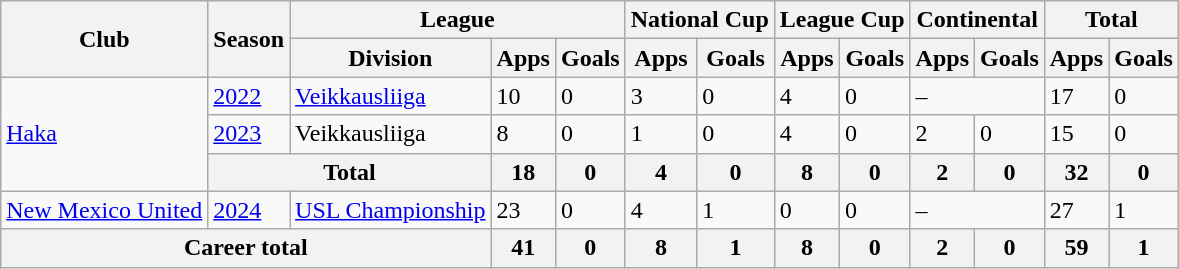<table class="wikitable" style="border: 1px solid black;" style="text-align:center;">
<tr>
<th rowspan=2>Club</th>
<th rowspan=2>Season</th>
<th colspan=3>League</th>
<th colspan=2>National Cup</th>
<th colspan=2>League Cup</th>
<th colspan=2>Continental</th>
<th colspan=2>Total</th>
</tr>
<tr>
<th>Division</th>
<th>Apps</th>
<th>Goals</th>
<th>Apps</th>
<th>Goals</th>
<th>Apps</th>
<th>Goals</th>
<th>Apps</th>
<th>Goals</th>
<th>Apps</th>
<th>Goals</th>
</tr>
<tr>
<td rowspan=3><a href='#'>Haka</a></td>
<td><a href='#'>2022</a></td>
<td><a href='#'>Veikkausliiga</a></td>
<td>10</td>
<td>0</td>
<td>3</td>
<td>0</td>
<td>4</td>
<td>0</td>
<td colspan=2>–</td>
<td>17</td>
<td>0</td>
</tr>
<tr>
<td><a href='#'>2023</a></td>
<td>Veikkausliiga</td>
<td>8</td>
<td>0</td>
<td>1</td>
<td>0</td>
<td>4</td>
<td>0</td>
<td>2</td>
<td>0</td>
<td>15</td>
<td>0</td>
</tr>
<tr>
<th colspan=2>Total</th>
<th>18</th>
<th>0</th>
<th>4</th>
<th>0</th>
<th>8</th>
<th>0</th>
<th>2</th>
<th>0</th>
<th>32</th>
<th>0</th>
</tr>
<tr>
<td><a href='#'>New Mexico United</a></td>
<td><a href='#'>2024</a></td>
<td><a href='#'>USL Championship</a></td>
<td>23</td>
<td>0</td>
<td>4</td>
<td>1</td>
<td>0</td>
<td>0</td>
<td colspan=2>–</td>
<td>27</td>
<td>1</td>
</tr>
<tr>
<th colspan=3>Career total</th>
<th>41</th>
<th>0</th>
<th>8</th>
<th>1</th>
<th>8</th>
<th>0</th>
<th>2</th>
<th>0</th>
<th>59</th>
<th>1</th>
</tr>
</table>
